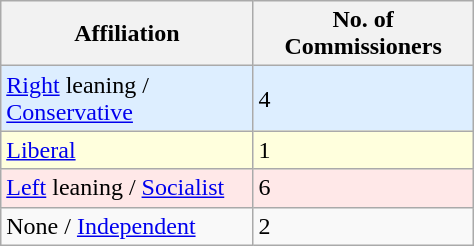<table class="wikitable sortable" width=25%>
<tr>
<th>Affiliation</th>
<th>No. of Commissioners</th>
</tr>
<tr --- bgcolor=#DDEEFF>
<td><a href='#'>Right</a> leaning / <a href='#'>Conservative</a></td>
<td>4</td>
</tr>
<tr --- bgcolor=#FFFFDD>
<td><a href='#'>Liberal</a></td>
<td>1</td>
</tr>
<tr --- bgcolor=#FFE8E8>
<td><a href='#'>Left</a> leaning / <a href='#'>Socialist</a></td>
<td>6</td>
</tr>
<tr>
<td>None / <a href='#'>Independent</a></td>
<td>2</td>
</tr>
</table>
